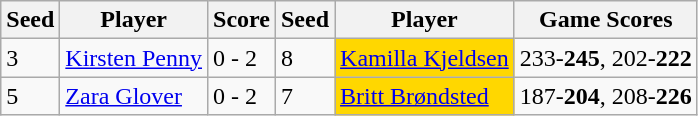<table class="wikitable">
<tr>
<th>Seed</th>
<th>Player</th>
<th>Score</th>
<th>Seed</th>
<th>Player</th>
<th>Game Scores</th>
</tr>
<tr>
<td>3</td>
<td> <a href='#'>Kirsten Penny</a></td>
<td>0 - 2</td>
<td>8</td>
<td bgcolor="gold"> <a href='#'>Kamilla Kjeldsen</a></td>
<td>233-<strong>245</strong>, 202-<strong>222</strong></td>
</tr>
<tr>
<td>5</td>
<td> <a href='#'>Zara Glover</a></td>
<td>0 - 2</td>
<td>7</td>
<td bgcolor="gold"> <a href='#'>Britt Brøndsted</a></td>
<td>187-<strong>204</strong>, 208-<strong>226</strong></td>
</tr>
</table>
